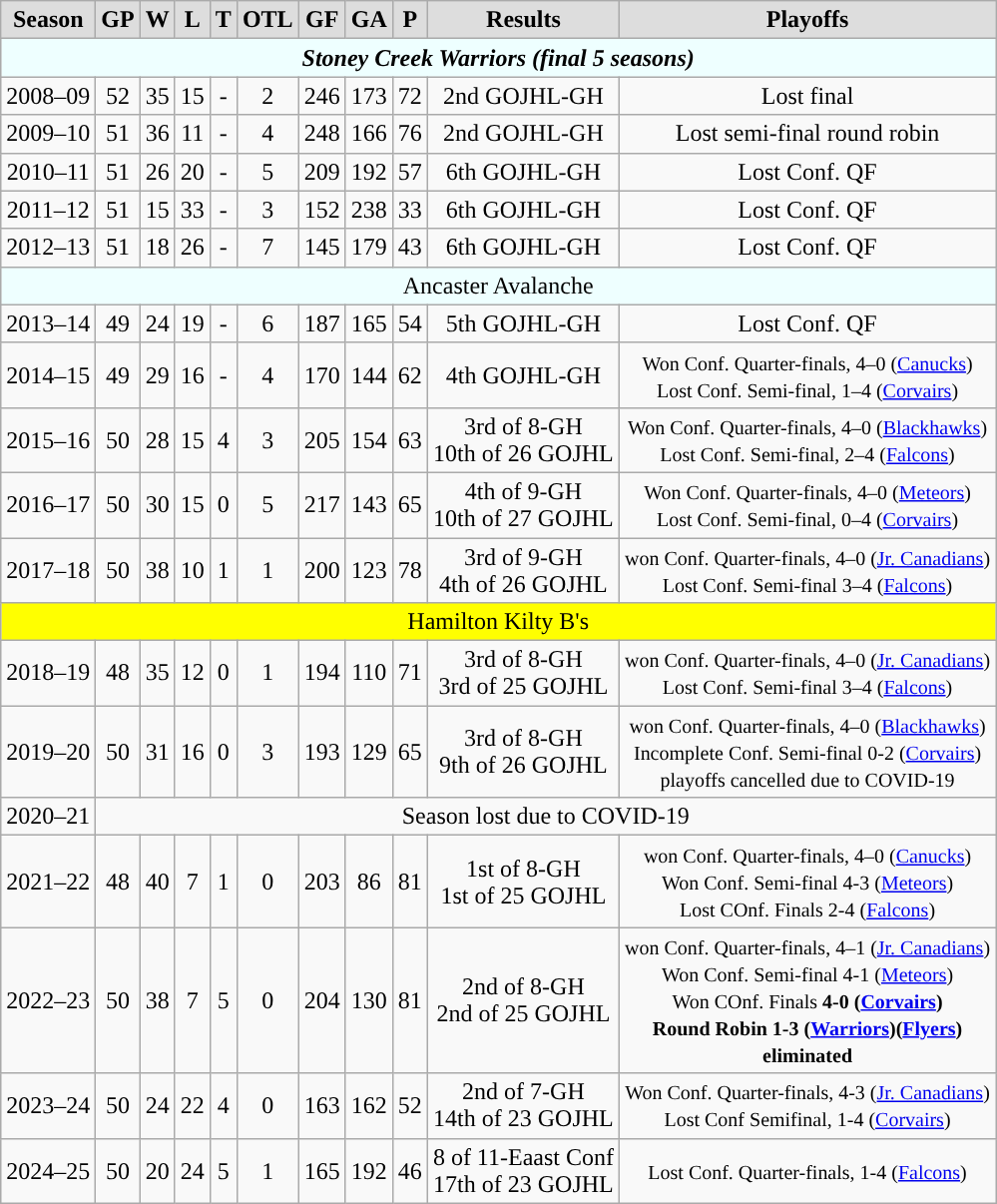<table class="wikitable">
<tr align="center"  bgcolor="#dddddd">
<td><strong>Season</strong></td>
<td><strong>GP</strong></td>
<td><strong>W</strong></td>
<td><strong>L</strong></td>
<td><strong>T</strong></td>
<td><strong>OTL</strong></td>
<td><strong>GF</strong></td>
<td><strong>GA</strong></td>
<td><strong>P</strong></td>
<td><strong>Results</strong></td>
<td><strong>Playoffs</strong></td>
</tr>
<tr style="text-align:center; background:#eff;">
<td colspan="11"><strong><em>Stoney Creek Warriors<strong> (final 5 seasons)<em></td>
</tr>
<tr align="center">
<td>2008–09</td>
<td>52</td>
<td>35</td>
<td>15</td>
<td>-</td>
<td>2</td>
<td>246</td>
<td>173</td>
<td>72</td>
<td>2nd GOJHL-GH</td>
<td>Lost final</td>
</tr>
<tr align="center">
<td>2009–10</td>
<td>51</td>
<td>36</td>
<td>11</td>
<td>-</td>
<td>4</td>
<td>248</td>
<td>166</td>
<td>76</td>
<td>2nd GOJHL-GH</td>
<td>Lost semi-final round robin</td>
</tr>
<tr align="center">
<td>2010–11</td>
<td>51</td>
<td>26</td>
<td>20</td>
<td>-</td>
<td>5</td>
<td>209</td>
<td>192</td>
<td>57</td>
<td>6th GOJHL-GH</td>
<td>Lost Conf. QF</td>
</tr>
<tr align="center">
<td>2011–12</td>
<td>51</td>
<td>15</td>
<td>33</td>
<td>-</td>
<td>3</td>
<td>152</td>
<td>238</td>
<td>33</td>
<td>6th GOJHL-GH</td>
<td>Lost Conf. QF</td>
</tr>
<tr align="center">
<td>2012–13</td>
<td>51</td>
<td>18</td>
<td>26</td>
<td>-</td>
<td>7</td>
<td>145</td>
<td>179</td>
<td>43</td>
<td>6th GOJHL-GH</td>
<td>Lost Conf. QF</td>
</tr>
<tr style="text-align:center; background:#eff;">
<td colspan="11"></em></strong>Ancaster Avalanche<strong><em></td>
</tr>
<tr align="center">
<td>2013–14</td>
<td>49</td>
<td>24</td>
<td>19</td>
<td>-</td>
<td>6</td>
<td>187</td>
<td>165</td>
<td>54</td>
<td>5th GOJHL-GH</td>
<td>Lost Conf. QF</td>
</tr>
<tr align="center">
<td>2014–15</td>
<td>49</td>
<td>29</td>
<td>16</td>
<td>-</td>
<td>4</td>
<td>170</td>
<td>144</td>
<td>62</td>
<td>4th GOJHL-GH</td>
<td><small>Won Conf. Quarter-finals, 4–0 (<a href='#'>Canucks</a>)<br>Lost Conf. Semi-final, 1–4 (<a href='#'>Corvairs</a>)</small></td>
</tr>
<tr align="center">
<td>2015–16</td>
<td>50</td>
<td>28</td>
<td>15</td>
<td>4</td>
<td>3</td>
<td>205</td>
<td>154</td>
<td>63</td>
<td>3rd of 8-GH<br>10th of 26 GOJHL</td>
<td><small>Won Conf. Quarter-finals, 4–0 (<a href='#'>Blackhawks</a>)<br>Lost Conf. Semi-final, 2–4 (<a href='#'>Falcons</a>)</small></td>
</tr>
<tr align="center">
<td>2016–17</td>
<td>50</td>
<td>30</td>
<td>15</td>
<td>0</td>
<td>5</td>
<td>217</td>
<td>143</td>
<td>65</td>
<td>4th of 9-GH<br>10th of 27 GOJHL</td>
<td><small>Won Conf. Quarter-finals, 4–0 (<a href='#'>Meteors</a>)<br>Lost Conf. Semi-final, 0–4 (<a href='#'>Corvairs</a>)</small></td>
</tr>
<tr align="center">
<td>2017–18</td>
<td>50</td>
<td>38</td>
<td>10</td>
<td>1</td>
<td>1</td>
<td>200</td>
<td>123</td>
<td>78</td>
<td>3rd of 9-GH<br>4th of 26 GOJHL</td>
<td><small>won Conf. Quarter-finals, 4–0 (<a href='#'>Jr. Canadians</a>)<br>Lost Conf. Semi-final 3–4 (<a href='#'>Falcons</a>)</small></td>
</tr>
<tr style="text-align:center; background:yellow">
<td colspan="11"></em></strong>Hamilton Kilty B's<strong><em></td>
</tr>
<tr align="center">
<td>2018–19</td>
<td>48</td>
<td>35</td>
<td>12</td>
<td>0</td>
<td>1</td>
<td>194</td>
<td>110</td>
<td>71</td>
<td>3rd of 8-GH<br>3rd of 25 GOJHL</td>
<td><small>won Conf. Quarter-finals, 4–0 (<a href='#'>Jr. Canadians</a>)<br>Lost Conf. Semi-final 3–4 (<a href='#'>Falcons</a>)</small></td>
</tr>
<tr align="center">
<td>2019–20</td>
<td>50</td>
<td>31</td>
<td>16</td>
<td>0</td>
<td>3</td>
<td>193</td>
<td>129</td>
<td>65</td>
<td>3rd of 8-GH<br>9th of 26 GOJHL</td>
<td><small>won Conf. Quarter-finals, 4–0 (<a href='#'>Blackhawks</a>)<br>Incomplete Conf. Semi-final 0-2 (<a href='#'>Corvairs</a>)<br>playoffs cancelled due to COVID-19</small></td>
</tr>
<tr align="center">
<td>2020–21</td>
<td colspan=10>Season lost due to COVID-19</td>
</tr>
<tr align="center">
<td>2021–22</td>
<td>48</td>
<td>40</td>
<td>7</td>
<td>1</td>
<td>0</td>
<td>203</td>
<td>86</td>
<td>81</td>
<td></strong>1st of 8-GH<strong><br></strong>1st of 25 GOJHL<strong></td>
<td><small>won Conf. Quarter-finals, 4–0 (<a href='#'>Canucks</a>)<br>Won Conf. Semi-final 4-3 (<a href='#'>Meteors</a>)<br>Lost COnf. Finals 2-4 (<a href='#'>Falcons</a>)</small></td>
</tr>
<tr align="center">
<td>2022–23</td>
<td>50</td>
<td>38</td>
<td>7</td>
<td>5</td>
<td>0</td>
<td>204</td>
<td>130</td>
<td>81</td>
<td>2nd of 8-GH<br>2nd of 25 GOJHL</td>
<td><small>won Conf. Quarter-finals, 4–1 (<a href='#'>Jr. Canadians</a>)<br>Won Conf. Semi-final 4-1 (<a href='#'>Meteors</a>)<br></strong>Won COnf. Finals<strong> 4-0 (<a href='#'>Corvairs</a>)<br>Round Robin 1-3 (<a href='#'>Warriors</a>)(<a href='#'>Flyers</a>)<br></em>eliminated<em></small></td>
</tr>
<tr align="center">
<td>2023–24</td>
<td>50</td>
<td>24</td>
<td>22</td>
<td>4</td>
<td>0</td>
<td>163</td>
<td>162</td>
<td>52</td>
<td>2nd of 7-GH<br>14th of 23 GOJHL</td>
<td><small>Won Conf. Quarter-finals, 4-3 (<a href='#'>Jr. Canadians</a>)<br>Lost Conf Semifinal, 1-4 (<a href='#'>Corvairs</a>)</small></td>
</tr>
<tr align="center">
<td>2024–25</td>
<td>50</td>
<td>20</td>
<td>24</td>
<td>5</td>
<td>1</td>
<td>165</td>
<td>192</td>
<td>46</td>
<td>8 of 11-Eaast Conf<br>17th of 23 GOJHL</td>
<td><small>Lost Conf. Quarter-finals, 1-4 (<a href='#'>Falcons</a>)</small></td>
</tr>
</table>
